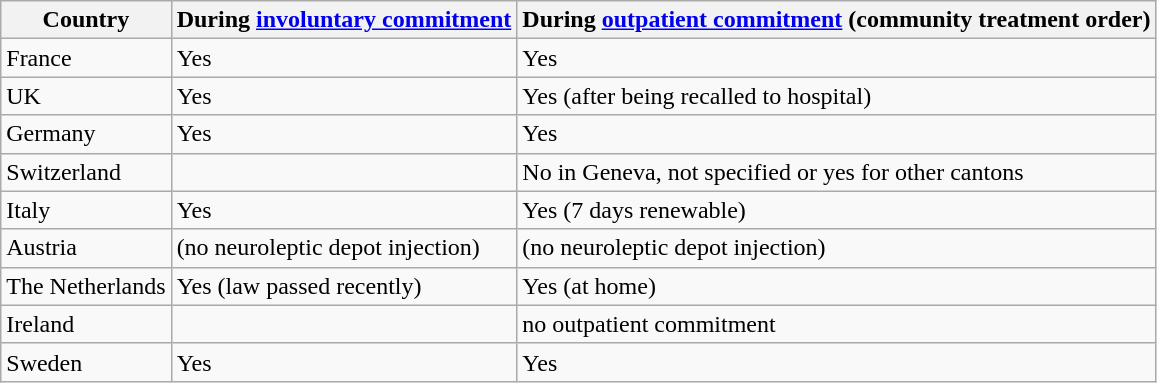<table class="wikitable">
<tr>
<th>Country</th>
<th>During <a href='#'>involuntary commitment</a></th>
<th>During <a href='#'>outpatient commitment</a> (community treatment order)</th>
</tr>
<tr>
<td>France</td>
<td>Yes</td>
<td>Yes</td>
</tr>
<tr>
<td>UK</td>
<td>Yes</td>
<td>Yes (after being recalled to hospital)</td>
</tr>
<tr>
<td>Germany</td>
<td>Yes</td>
<td>Yes</td>
</tr>
<tr>
<td>Switzerland</td>
<td></td>
<td>No in Geneva, not specified or yes for other cantons</td>
</tr>
<tr>
<td>Italy</td>
<td>Yes</td>
<td>Yes (7 days renewable)</td>
</tr>
<tr>
<td>Austria</td>
<td>(no neuroleptic depot injection)</td>
<td>(no neuroleptic depot injection)</td>
</tr>
<tr>
<td>The Netherlands</td>
<td>Yes (law passed recently)</td>
<td>Yes (at home)</td>
</tr>
<tr>
<td>Ireland</td>
<td></td>
<td>no outpatient commitment</td>
</tr>
<tr>
<td>Sweden</td>
<td>Yes</td>
<td>Yes</td>
</tr>
</table>
